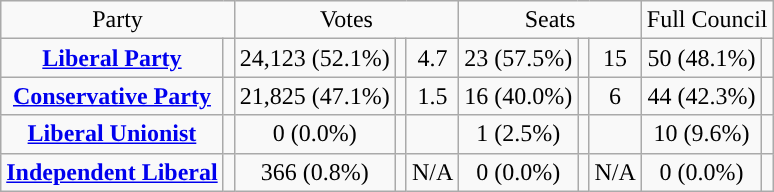<table class=wikitable style="text-align:center;">
<tr>
<td colspan=2>Party</td>
<td colspan=3>Votes</td>
<td colspan=3>Seats</td>
<td colspan=3>Full Council</td>
</tr>
<tr>
<td><strong><a href='#'>Liberal Party</a></strong></td>
<td style="background:"></td>
<td>24,123 (52.1%)</td>
<td></td>
<td> 4.7</td>
<td>23 (57.5%)</td>
<td></td>
<td> 15</td>
<td>50 (48.1%)</td>
<td></td>
</tr>
<tr>
<td><strong><a href='#'>Conservative Party</a></strong></td>
<td style="background:"></td>
<td>21,825 (47.1%)</td>
<td></td>
<td> 1.5</td>
<td>16 (40.0%)</td>
<td></td>
<td> 6</td>
<td>44 (42.3%)</td>
<td></td>
</tr>
<tr>
<td><strong><a href='#'>Liberal Unionist</a></strong></td>
<td style="background:"></td>
<td>0 (0.0%)</td>
<td></td>
<td></td>
<td>1 (2.5%)</td>
<td></td>
<td></td>
<td>10 (9.6%)</td>
<td></td>
</tr>
<tr>
<td><strong><a href='#'>Independent Liberal</a></strong></td>
<td style="background:"></td>
<td>366 (0.8%)</td>
<td></td>
<td>N/A</td>
<td>0 (0.0%)</td>
<td></td>
<td>N/A</td>
<td>0 (0.0%)</td>
<td></td>
</tr>
</table>
